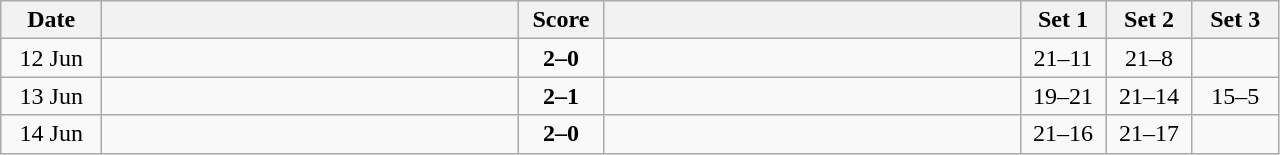<table class="wikitable" style="text-align: center;">
<tr>
<th width="60">Date</th>
<th align="right" width="270"></th>
<th width="50">Score</th>
<th align="left" width="270"></th>
<th width="50">Set 1</th>
<th width="50">Set 2</th>
<th width="50">Set 3</th>
</tr>
<tr>
<td>12 Jun</td>
<td align=left><strong></strong></td>
<td align=center><strong>2–0</strong></td>
<td align=left></td>
<td>21–11</td>
<td>21–8</td>
<td></td>
</tr>
<tr>
<td>13 Jun</td>
<td align=left><strong></strong></td>
<td align=center><strong>2–1</strong></td>
<td align=left></td>
<td>19–21</td>
<td>21–14</td>
<td>15–5</td>
</tr>
<tr>
<td>14 Jun</td>
<td align=left><strong></strong></td>
<td align=center><strong>2–0</strong></td>
<td align=left></td>
<td>21–16</td>
<td>21–17</td>
<td></td>
</tr>
</table>
